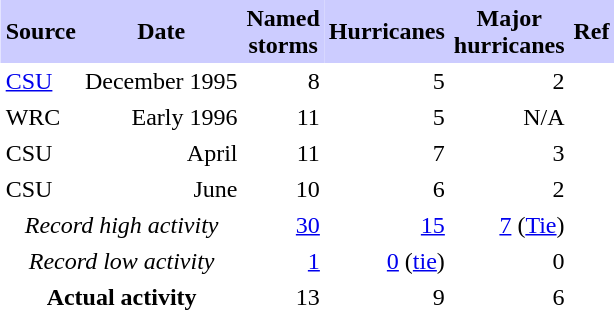<table class="toccolours" cellspacing=0 cellpadding=3 style="float:right; margin-left:1em; text-align:right">
<tr style="background:#ccf; text-align:center;">
<td><strong>Source</strong></td>
<td><strong>Date</strong></td>
<td><strong><span>Named<br>storms</span></strong></td>
<td><strong><span>Hurricanes</span></strong></td>
<td><strong><span>Major<br>hurricanes</span></strong></td>
<td><strong><span>Ref</span></strong></td>
</tr>
<tr>
<td align="left"><a href='#'>CSU</a></td>
<td>December 1995</td>
<td>8</td>
<td>5</td>
<td>2</td>
<td></td>
</tr>
<tr>
<td align="left">WRC</td>
<td>Early 1996</td>
<td>11</td>
<td>5</td>
<td>N/A</td>
<td></td>
</tr>
<tr>
<td align="left">CSU</td>
<td>April</td>
<td>11</td>
<td>7</td>
<td>3</td>
<td></td>
</tr>
<tr>
<td align="left">CSU</td>
<td>June</td>
<td>10</td>
<td>6</td>
<td>2</td>
<td></td>
</tr>
<tr>
<td style="text-align:center;" colspan="2"><em>Record high activity</em></td>
<td><a href='#'>30</a></td>
<td><a href='#'>15</a></td>
<td><a href='#'>7</a> (<a href='#'>Tie</a>)</td>
<td></td>
</tr>
<tr>
<td style="text-align:center;" colspan="2"><em>Record low activity</em></td>
<td><a href='#'>1</a></td>
<td><a href='#'>0</a> (<a href='#'>tie</a>)</td>
<td>0</td>
<td></td>
</tr>
<tr>
<td style="text-align:center;" colspan="2"><strong>Actual activity</strong></td>
<td>13</td>
<td>9</td>
<td>6</td>
</tr>
</table>
